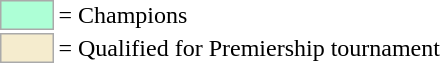<table>
<tr>
<td style="background-color:#ADFFD6; border:1px solid #aaaaaa; width:2em;"></td>
<td>= Champions</td>
</tr>
<tr>
<td style="background-color:#F5ECCE; border:1px solid #aaaaaa; width:2em;"></td>
<td>= Qualified for Premiership tournament</td>
</tr>
</table>
